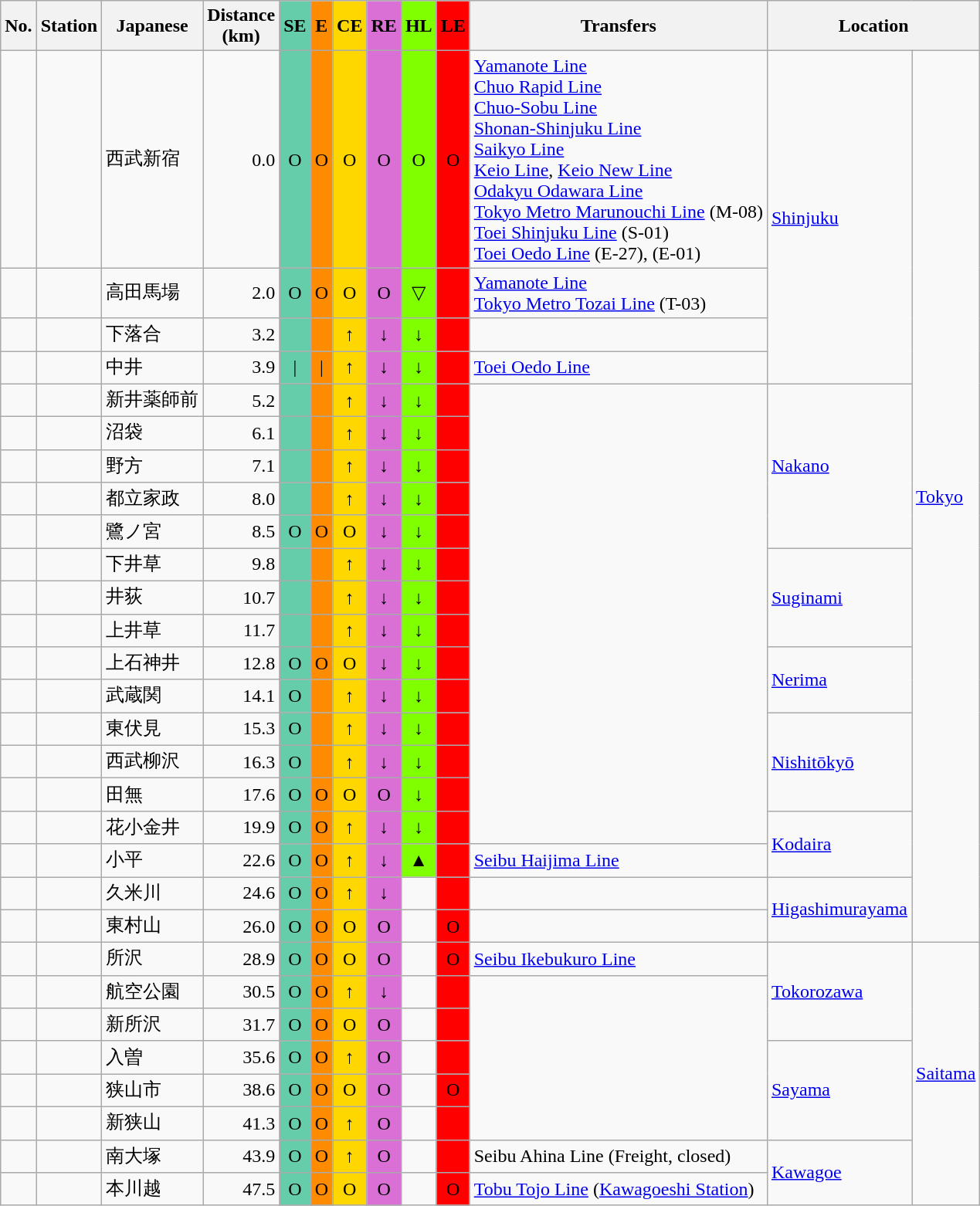<table class="wikitable">
<tr>
<th>No.</th>
<th>Station</th>
<th>Japanese</th>
<th>Distance<br>(km)</th>
<th style="background:MediumAquamarine;">SE</th>
<th style="background:DarkOrange;">E</th>
<th style="background:Gold;">CE</th>
<th style="background:Orchid;">RE</th>
<th style="background:Chartreuse;">HL</th>
<th style="background:Red; text-align:center;">LE</th>
<th>Transfers</th>
<th colspan="2">Location</th>
</tr>
<tr>
<td></td>
<td></td>
<td>西武新宿</td>
<td style="text-align: right">0.0</td>
<td style="background:MediumAquamarine; text-align:center;">O</td>
<td style="background:DarkOrange; text-align:center;">O</td>
<td style="background:Gold; text-align:center;">O</td>
<td style="background:Orchid; text-align:center;">O</td>
<td style="background:Chartreuse; text-align:center;">O</td>
<td style="background:Red; text-align:center;">O</td>
<td> <a href='#'>Yamanote Line</a><br> <a href='#'>Chuo Rapid Line</a><br> <a href='#'>Chuo-Sobu Line</a><br> <a href='#'>Shonan-Shinjuku Line</a><br> <a href='#'>Saikyo Line</a><br> <a href='#'>Keio Line</a>, <a href='#'>Keio New Line</a><br> <a href='#'>Odakyu Odawara Line</a><br> <a href='#'>Tokyo Metro Marunouchi Line</a> (M-08)<br> <a href='#'>Toei Shinjuku Line</a> (S-01)<br> <a href='#'>Toei Oedo Line</a>  (E-27),  (E-01)</td>
<td rowspan=4><a href='#'>Shinjuku</a></td>
<td rowspan="21"><a href='#'>Tokyo</a></td>
</tr>
<tr>
<td></td>
<td></td>
<td>高田馬場</td>
<td style="text-align: right">2.0</td>
<td style="background:MediumAquamarine; text-align:center;">O</td>
<td style="background:DarkOrange; text-align:center;">O</td>
<td style="background:Gold; text-align:center;">O</td>
<td style="background:Orchid; text-align:center;">O</td>
<td style="background:Chartreuse; text-align:center;">▽</td>
<td style="background:Red; text-align:center;"></td>
<td> <a href='#'>Yamanote Line</a><br> <a href='#'>Tokyo Metro Tozai Line</a> (T-03)</td>
</tr>
<tr>
<td></td>
<td></td>
<td>下落合</td>
<td style="text-align: right">3.2</td>
<td style="background:MediumAquamarine; text-align:center;"></td>
<td style="background:DarkOrange; text-align:center;"></td>
<td style="background:Gold; text-align:center;">↑</td>
<td style="background:Orchid; text-align:center;">↓</td>
<td style="background:Chartreuse; text-align:center;">↓</td>
<td style="background:Red; text-align:center;"></td>
<td></td>
</tr>
<tr>
<td></td>
<td></td>
<td>中井</td>
<td style="text-align: right">3.9</td>
<td style="background:MediumAquamarine; text-align:center;">|</td>
<td style="background:DarkOrange; text-align:center;">|</td>
<td style="background:Gold; text-align:center;">↑</td>
<td style="background:Orchid; text-align:center;">↓</td>
<td style="background:Chartreuse; text-align:center;">↓</td>
<td style="background:Red; text-align:center;"></td>
<td> <a href='#'>Toei Oedo Line</a></td>
</tr>
<tr>
<td></td>
<td></td>
<td>新井薬師前</td>
<td style="text-align: right">5.2</td>
<td style="background:MediumAquamarine; text-align:center;"></td>
<td style="background:DarkOrange; text-align:center;"></td>
<td style="background:Gold; text-align:center;">↑</td>
<td style="background:Orchid; text-align:center;">↓</td>
<td style="background:Chartreuse; text-align:center;">↓</td>
<td style="background:Red; text-align:center;"></td>
<td rowspan="14"></td>
<td rowspan=5><a href='#'>Nakano</a></td>
</tr>
<tr>
<td></td>
<td></td>
<td>沼袋</td>
<td style="text-align: right">6.1</td>
<td style="background:MediumAquamarine; text-align:center;"></td>
<td style="background:DarkOrange; text-align:center;"></td>
<td style="background:Gold; text-align:center;">↑</td>
<td style="background:Orchid; text-align:center;">↓</td>
<td style="background:Chartreuse; text-align:center;">↓</td>
<td style="background:Red; text-align:center;"></td>
</tr>
<tr>
<td></td>
<td></td>
<td>野方</td>
<td style="text-align: right">7.1</td>
<td style="background:MediumAquamarine; text-align:center;"></td>
<td style="background:DarkOrange; text-align:center;"></td>
<td style="background:Gold; text-align:center;">↑</td>
<td style="background:Orchid; text-align:center;">↓</td>
<td style="background:Chartreuse; text-align:center;">↓</td>
<td style="background:Red; text-align:center;"></td>
</tr>
<tr>
<td></td>
<td></td>
<td>都立家政</td>
<td style="text-align: right">8.0</td>
<td style="background:MediumAquamarine; text-align:center;"></td>
<td style="background:DarkOrange; text-align:center;"></td>
<td style="background:Gold; text-align:center;">↑</td>
<td style="background:Orchid; text-align:center;">↓</td>
<td style="background:Chartreuse; text-align:center;">↓</td>
<td style="background:Red; text-align:center;"></td>
</tr>
<tr>
<td></td>
<td></td>
<td>鷺ノ宮</td>
<td style="text-align: right">8.5</td>
<td style="background:MediumAquamarine; text-align:center;">O</td>
<td style="background:DarkOrange; text-align:center;">O</td>
<td style="background:Gold; text-align:center;">O</td>
<td style="background:Orchid; text-align:center;">↓</td>
<td style="background:Chartreuse; text-align:center;">↓</td>
<td style="background:Red; text-align:center;"></td>
</tr>
<tr>
<td></td>
<td></td>
<td>下井草</td>
<td style="text-align: right">9.8</td>
<td style="background:MediumAquamarine; text-align:center;"></td>
<td style="background:DarkOrange; text-align:center;"></td>
<td style="background:Gold; text-align:center;">↑</td>
<td style="background:Orchid; text-align:center;">↓</td>
<td style="background:Chartreuse; text-align:center;">↓</td>
<td style="background:Red; text-align:center;"></td>
<td rowspan=3><a href='#'>Suginami</a></td>
</tr>
<tr>
<td></td>
<td></td>
<td>井荻</td>
<td style="text-align: right">10.7</td>
<td style="background:MediumAquamarine; text-align:center;"></td>
<td style="background:DarkOrange; text-align:center;"></td>
<td style="background:Gold; text-align:center;">↑</td>
<td style="background:Orchid; text-align:center;">↓</td>
<td style="background:Chartreuse; text-align:center;">↓</td>
<td style="background:Red; text-align:center;"></td>
</tr>
<tr>
<td></td>
<td></td>
<td>上井草</td>
<td style="text-align: right">11.7</td>
<td style="background:MediumAquamarine; text-align:center;"></td>
<td style="background:DarkOrange; text-align:center;"></td>
<td style="background:Gold; text-align:center;">↑</td>
<td style="background:Orchid; text-align:center;">↓</td>
<td style="background:Chartreuse; text-align:center;">↓</td>
<td style="background:Red; text-align:center;"></td>
</tr>
<tr>
<td></td>
<td></td>
<td>上石神井</td>
<td style="text-align: right">12.8</td>
<td style="background:MediumAquamarine; text-align:center;">O</td>
<td style="background:DarkOrange; text-align:center;">O</td>
<td style="background:Gold; text-align:center;">O</td>
<td style="background:Orchid; text-align:center;">↓</td>
<td style="background:Chartreuse; text-align:center;">↓</td>
<td style="background:Red; text-align:center;"></td>
<td rowspan=2><a href='#'>Nerima</a></td>
</tr>
<tr>
<td></td>
<td></td>
<td>武蔵関</td>
<td style="text-align: right">14.1</td>
<td style="background:MediumAquamarine; text-align:center;">O</td>
<td style="background:DarkOrange; text-align:center;"></td>
<td style="background:Gold; text-align:center;">↑</td>
<td style="background:Orchid; text-align:center;">↓</td>
<td style="background:Chartreuse; text-align:center;">↓</td>
<td style="background:Red; text-align:center;"></td>
</tr>
<tr>
<td></td>
<td></td>
<td>東伏見</td>
<td style="text-align: right">15.3</td>
<td style="background:MediumAquamarine; text-align:center;">O</td>
<td style="background:DarkOrange; text-align:center;"></td>
<td style="background:Gold; text-align:center;">↑</td>
<td style="background:Orchid; text-align:center;">↓</td>
<td style="background:Chartreuse; text-align:center;">↓</td>
<td style="background:Red; text-align:center;"></td>
<td rowspan=3><a href='#'>Nishitōkyō</a></td>
</tr>
<tr>
<td></td>
<td></td>
<td>西武柳沢</td>
<td style="text-align: right">16.3</td>
<td style="background:MediumAquamarine; text-align:center;">O</td>
<td style="background:DarkOrange; text-align:center;"></td>
<td style="background:Gold; text-align:center;">↑</td>
<td style="background:Orchid; text-align:center;">↓</td>
<td style="background:Chartreuse; text-align:center;">↓</td>
<td style="background:Red; text-align:center;"></td>
</tr>
<tr>
<td></td>
<td></td>
<td>田無</td>
<td style="text-align: right">17.6</td>
<td style="background:MediumAquamarine; text-align:center;">O</td>
<td style="background:DarkOrange; text-align:center;">O</td>
<td style="background:Gold; text-align:center;">O</td>
<td style="background:Orchid; text-align:center;">O</td>
<td style="background:Chartreuse; text-align:center;">↓</td>
<td style="background:Red; text-align:center;"></td>
</tr>
<tr>
<td></td>
<td></td>
<td>花小金井</td>
<td style="text-align: right">19.9</td>
<td style="background:MediumAquamarine; text-align:center;">O</td>
<td style="background:DarkOrange; text-align:center;">O</td>
<td style="background:Gold; text-align:center;">↑</td>
<td style="background:Orchid; text-align:center;">↓</td>
<td style="background:Chartreuse; text-align:center;">↓</td>
<td style="background:Red; text-align:center;"></td>
<td rowspan=2><a href='#'>Kodaira</a></td>
</tr>
<tr>
<td></td>
<td></td>
<td>小平</td>
<td style="text-align: right">22.6</td>
<td style="background:MediumAquamarine; text-align:center;">O</td>
<td style="background:DarkOrange; text-align:center;">O</td>
<td style="background:Gold; text-align:center;">↑</td>
<td style="background:Orchid; text-align:center;">↓</td>
<td style="background:Chartreuse; text-align:center;">▲</td>
<td style="background:Red; text-align:center;"></td>
<td> <a href='#'>Seibu Haijima Line</a></td>
</tr>
<tr>
<td></td>
<td></td>
<td>久米川</td>
<td style="text-align: right">24.6</td>
<td style="background:MediumAquamarine; text-align:center;">O</td>
<td style="background:DarkOrange; text-align:center;">O</td>
<td style="background:Gold; text-align:center;">↑</td>
<td style="background:Orchid; text-align:center;">↓</td>
<td></td>
<td style="background:Red; text-align:center;"></td>
<td></td>
<td rowspan=2><a href='#'>Higashimurayama</a></td>
</tr>
<tr>
<td></td>
<td></td>
<td>東村山</td>
<td style="text-align: right">26.0</td>
<td style="background:MediumAquamarine; text-align:center;">O</td>
<td style="background:DarkOrange; text-align:center;">O</td>
<td style="background:Gold; text-align:center;">O</td>
<td style="background:Orchid; text-align:center;">O</td>
<td></td>
<td style="background:Red; text-align:center;">O</td>
<td></td>
</tr>
<tr>
<td></td>
<td></td>
<td>所沢</td>
<td style="text-align: right">28.9</td>
<td style="background:MediumAquamarine; text-align:center;">O</td>
<td style="background:DarkOrange; text-align:center;">O</td>
<td style="background:Gold; text-align:center;">O</td>
<td style="background:Orchid; text-align:center;">O</td>
<td></td>
<td style="background:Red; text-align:center;">O</td>
<td> <a href='#'>Seibu Ikebukuro Line</a></td>
<td rowspan=3><a href='#'>Tokorozawa</a></td>
<td rowspan="8"><a href='#'>Saitama</a></td>
</tr>
<tr>
<td></td>
<td></td>
<td>航空公園</td>
<td style="text-align: right">30.5</td>
<td style="background:MediumAquamarine; text-align:center;">O</td>
<td style="background:DarkOrange; text-align:center;">O</td>
<td style="background:Gold; text-align:center;">↑</td>
<td style="background:Orchid; text-align:center;">↓</td>
<td></td>
<td style="background:Red; text-align:center;"></td>
<td rowspan="5"></td>
</tr>
<tr>
<td></td>
<td></td>
<td>新所沢</td>
<td style="text-align: right">31.7</td>
<td style="background:MediumAquamarine; text-align:center;">O</td>
<td style="background:DarkOrange; text-align:center;">O</td>
<td style="background:Gold; text-align:center;">O</td>
<td style="background:Orchid; text-align:center;">O</td>
<td></td>
<td style="background:Red; text-align:center;"></td>
</tr>
<tr>
<td></td>
<td></td>
<td>入曽</td>
<td style="text-align: right">35.6</td>
<td style="background:MediumAquamarine; text-align:center;">O</td>
<td style="background:DarkOrange; text-align:center;">O</td>
<td style="background:Gold; text-align:center;">↑</td>
<td style="background:Orchid; text-align:center;">O</td>
<td></td>
<td style="background:Red; text-align:center;"></td>
<td rowspan=3><a href='#'>Sayama</a></td>
</tr>
<tr>
<td></td>
<td></td>
<td>狭山市</td>
<td style="text-align: right">38.6</td>
<td style="background:MediumAquamarine; text-align:center;">O</td>
<td style="background:DarkOrange; text-align:center;">O</td>
<td style="background:Gold; text-align:center;">O</td>
<td style="background:Orchid; text-align:center;">O</td>
<td></td>
<td style="background:Red; text-align:center;">O</td>
</tr>
<tr>
<td></td>
<td></td>
<td>新狭山</td>
<td style="text-align: right">41.3</td>
<td style="background:MediumAquamarine; text-align:center;">O</td>
<td style="background:DarkOrange; text-align:center;">O</td>
<td style="background:Gold; text-align:center;">↑</td>
<td style="background:Orchid; text-align:center;">O</td>
<td></td>
<td style="background:Red; text-align:center;"></td>
</tr>
<tr>
<td></td>
<td></td>
<td>南大塚</td>
<td style="text-align: right">43.9</td>
<td style="background:MediumAquamarine; text-align:center;">O</td>
<td style="background:DarkOrange; text-align:center;">O</td>
<td style="background:Gold; text-align:center;">↑</td>
<td style="background:Orchid; text-align:center;">O</td>
<td></td>
<td style="background:Red; text-align:center;"></td>
<td>Seibu Ahina Line (Freight, closed)</td>
<td rowspan=2><a href='#'>Kawagoe</a></td>
</tr>
<tr>
<td></td>
<td></td>
<td>本川越</td>
<td style="text-align: right">47.5</td>
<td style="background:MediumAquamarine; text-align:center;">O</td>
<td style="background:DarkOrange; text-align:center;">O</td>
<td style="background:Gold; text-align:center;">O</td>
<td style="background:Orchid; text-align:center;">O</td>
<td></td>
<td style="background:Red; text-align:center;">O</td>
<td> <a href='#'>Tobu Tojo Line</a> (<a href='#'>Kawagoeshi Station</a>)</td>
</tr>
</table>
